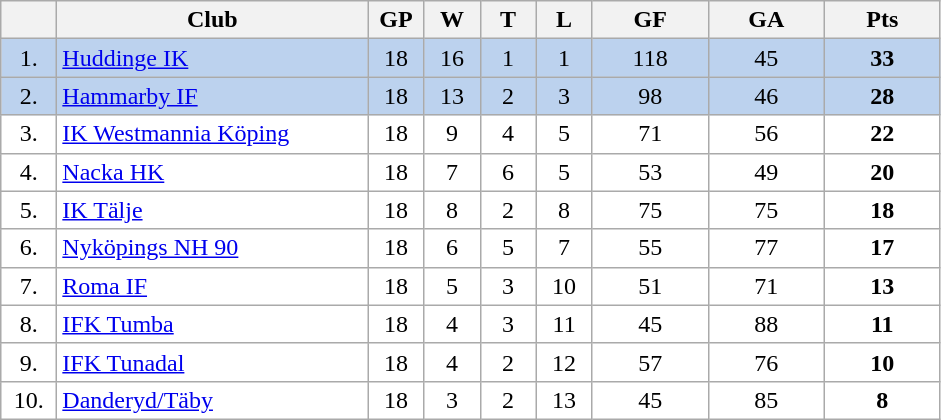<table class="wikitable">
<tr>
<th width="30"></th>
<th width="200">Club</th>
<th width="30">GP</th>
<th width="30">W</th>
<th width="30">T</th>
<th width="30">L</th>
<th width="70">GF</th>
<th width="70">GA</th>
<th width="70">Pts</th>
</tr>
<tr bgcolor="#BCD2EE" align="center">
<td>1.</td>
<td align="left"><a href='#'>Huddinge IK</a></td>
<td>18</td>
<td>16</td>
<td>1</td>
<td>1</td>
<td>118</td>
<td>45</td>
<td><strong>33</strong></td>
</tr>
<tr bgcolor="#BCD2EE" align="center">
<td>2.</td>
<td align="left"><a href='#'>Hammarby IF</a></td>
<td>18</td>
<td>13</td>
<td>2</td>
<td>3</td>
<td>98</td>
<td>46</td>
<td><strong>28</strong></td>
</tr>
<tr bgcolor="#FFFFFF" align="center">
<td>3.</td>
<td align="left"><a href='#'>IK Westmannia Köping</a></td>
<td>18</td>
<td>9</td>
<td>4</td>
<td>5</td>
<td>71</td>
<td>56</td>
<td><strong>22</strong></td>
</tr>
<tr bgcolor="#FFFFFF" align="center">
<td>4.</td>
<td align="left"><a href='#'>Nacka HK</a></td>
<td>18</td>
<td>7</td>
<td>6</td>
<td>5</td>
<td>53</td>
<td>49</td>
<td><strong>20</strong></td>
</tr>
<tr bgcolor="#FFFFFF" align="center">
<td>5.</td>
<td align="left"><a href='#'>IK Tälje</a></td>
<td>18</td>
<td>8</td>
<td>2</td>
<td>8</td>
<td>75</td>
<td>75</td>
<td><strong>18</strong></td>
</tr>
<tr bgcolor="#FFFFFF" align="center">
<td>6.</td>
<td align="left"><a href='#'>Nyköpings NH 90</a></td>
<td>18</td>
<td>6</td>
<td>5</td>
<td>7</td>
<td>55</td>
<td>77</td>
<td><strong>17</strong></td>
</tr>
<tr bgcolor="#FFFFFF" align="center">
<td>7.</td>
<td align="left"><a href='#'>Roma IF</a></td>
<td>18</td>
<td>5</td>
<td>3</td>
<td>10</td>
<td>51</td>
<td>71</td>
<td><strong>13</strong></td>
</tr>
<tr bgcolor="#FFFFFF" align="center">
<td>8.</td>
<td align="left"><a href='#'>IFK Tumba</a></td>
<td>18</td>
<td>4</td>
<td>3</td>
<td>11</td>
<td>45</td>
<td>88</td>
<td><strong>11</strong></td>
</tr>
<tr bgcolor="#FFFFFF" align="center">
<td>9.</td>
<td align="left"><a href='#'>IFK Tunadal</a></td>
<td>18</td>
<td>4</td>
<td>2</td>
<td>12</td>
<td>57</td>
<td>76</td>
<td><strong>10</strong></td>
</tr>
<tr bgcolor="#FFFFFF" align="center">
<td>10.</td>
<td align="left"><a href='#'>Danderyd/Täby</a></td>
<td>18</td>
<td>3</td>
<td>2</td>
<td>13</td>
<td>45</td>
<td>85</td>
<td><strong>8</strong></td>
</tr>
</table>
